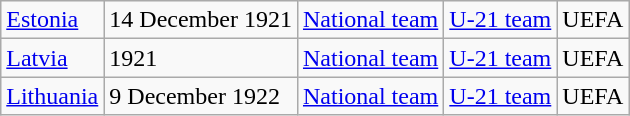<table class="wikitable">
<tr>
<td> <a href='#'>Estonia</a></td>
<td>14 December 1921</td>
<td><a href='#'>National team</a></td>
<td><a href='#'>U-21 team</a></td>
<td>UEFA</td>
</tr>
<tr>
<td> <a href='#'>Latvia</a></td>
<td>1921</td>
<td><a href='#'>National team</a></td>
<td><a href='#'>U-21 team</a></td>
<td>UEFA</td>
</tr>
<tr>
<td> <a href='#'>Lithuania</a></td>
<td>9 December 1922</td>
<td><a href='#'>National team</a></td>
<td><a href='#'>U-21 team</a></td>
<td>UEFA</td>
</tr>
</table>
